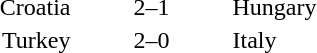<table style="text-align:center">
<tr>
<th width=200></th>
<th width=100></th>
<th width=200></th>
</tr>
<tr>
<td align=right>Croatia</td>
<td>2–1</td>
<td align=left>Hungary</td>
</tr>
<tr>
<td align=right>Turkey</td>
<td>2–0</td>
<td align=left>Italy</td>
</tr>
<tr>
</tr>
</table>
